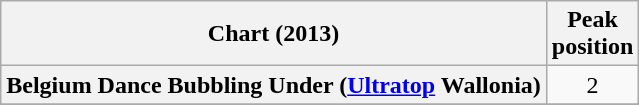<table class="wikitable sortable plainrowheaders">
<tr>
<th>Chart (2013)</th>
<th>Peak<br>position</th>
</tr>
<tr>
<th scope="row">Belgium Dance Bubbling Under (<a href='#'>Ultratop</a> Wallonia)</th>
<td align=center>2</td>
</tr>
<tr>
</tr>
<tr>
</tr>
<tr>
</tr>
<tr>
</tr>
<tr>
</tr>
<tr>
</tr>
</table>
